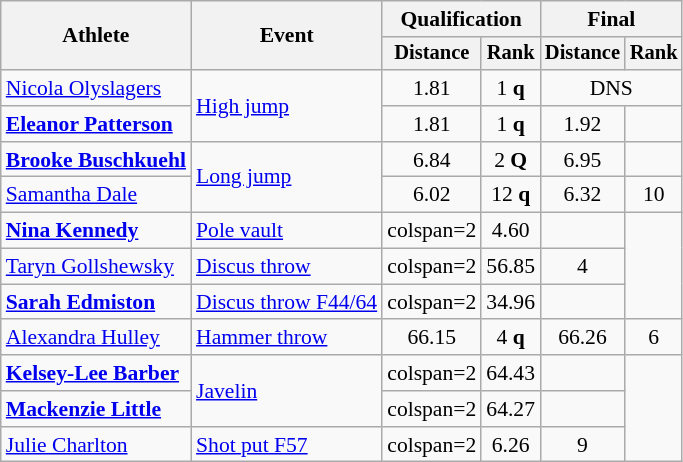<table class="wikitable" style="font-size:90%;text-align:center">
<tr>
<th rowspan="2">Athlete</th>
<th rowspan="2">Event</th>
<th colspan="2">Qualification</th>
<th colspan="2">Final</th>
</tr>
<tr style="font-size:95%">
<th>Distance</th>
<th>Rank</th>
<th>Distance</th>
<th>Rank</th>
</tr>
<tr>
<td align="left"><a href='#'>Nicola Olyslagers</a></td>
<td rowspan="2" style="text-align:left;"><a href='#'>High jump</a></td>
<td>1.81</td>
<td>1 <strong>q</strong></td>
<td colspan=2>DNS</td>
</tr>
<tr>
<td align="left"><strong><a href='#'>Eleanor Patterson</a></strong></td>
<td>1.81</td>
<td>1 <strong>q</strong></td>
<td>1.92</td>
<td></td>
</tr>
<tr>
<td align="left"><strong><a href='#'>Brooke Buschkuehl</a></strong></td>
<td rowspan="2" style="text-align:left;"><a href='#'>Long jump</a></td>
<td>6.84</td>
<td>2 <strong>Q</strong></td>
<td>6.95</td>
<td></td>
</tr>
<tr>
<td align="left"><a href='#'>Samantha Dale</a></td>
<td>6.02</td>
<td>12 <strong>q</strong></td>
<td>6.32</td>
<td>10</td>
</tr>
<tr>
<td align="left"><strong><a href='#'>Nina Kennedy</a></strong></td>
<td align="left"><a href='#'>Pole vault</a></td>
<td>colspan=2 </td>
<td>4.60</td>
<td></td>
</tr>
<tr>
<td align="left"><a href='#'>Taryn Gollshewsky</a></td>
<td align="left"><a href='#'>Discus throw</a></td>
<td>colspan=2 </td>
<td>56.85</td>
<td>4</td>
</tr>
<tr>
<td align="left"><strong><a href='#'>Sarah Edmiston</a></strong></td>
<td align="left"><a href='#'>Discus throw F44/64</a></td>
<td>colspan=2 </td>
<td>34.96</td>
<td></td>
</tr>
<tr>
<td align="left"><a href='#'>Alexandra Hulley</a></td>
<td align="left"><a href='#'>Hammer throw</a></td>
<td>66.15</td>
<td>4 <strong>q</strong></td>
<td>66.26</td>
<td>6</td>
</tr>
<tr>
<td align="left"><strong><a href='#'>Kelsey-Lee Barber</a></strong></td>
<td rowspan="2" style="text-align:left;"><a href='#'>Javelin</a></td>
<td>colspan=2 </td>
<td>64.43</td>
<td></td>
</tr>
<tr>
<td align="left"><strong><a href='#'>Mackenzie Little</a></strong></td>
<td>colspan=2 </td>
<td>64.27</td>
<td></td>
</tr>
<tr>
<td align="left"><a href='#'>Julie Charlton</a></td>
<td align="left"><a href='#'>Shot put F57</a></td>
<td>colspan=2 </td>
<td>6.26</td>
<td>9</td>
</tr>
</table>
